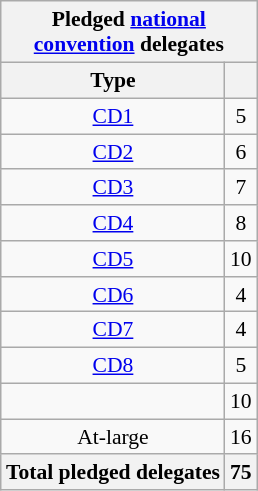<table class="wikitable sortable" style="font-size:90%;text-align:center;float:right;padding:5px;">
<tr>
<th colspan="2">Pledged <a href='#'>national<br>convention</a> delegates</th>
</tr>
<tr>
<th>Type</th>
<th></th>
</tr>
<tr>
<td><a href='#'>CD1</a></td>
<td>5</td>
</tr>
<tr>
<td><a href='#'>CD2</a></td>
<td>6</td>
</tr>
<tr>
<td><a href='#'>CD3</a></td>
<td>7</td>
</tr>
<tr>
<td><a href='#'>CD4</a></td>
<td>8</td>
</tr>
<tr>
<td><a href='#'>CD5</a></td>
<td>10</td>
</tr>
<tr>
<td><a href='#'>CD6</a></td>
<td>4</td>
</tr>
<tr>
<td><a href='#'>CD7</a></td>
<td>4</td>
</tr>
<tr>
<td><a href='#'>CD8</a></td>
<td>5</td>
</tr>
<tr>
<td></td>
<td>10</td>
</tr>
<tr>
<td>At-large</td>
<td>16</td>
</tr>
<tr>
<th>Total pledged delegates</th>
<th>75</th>
</tr>
</table>
